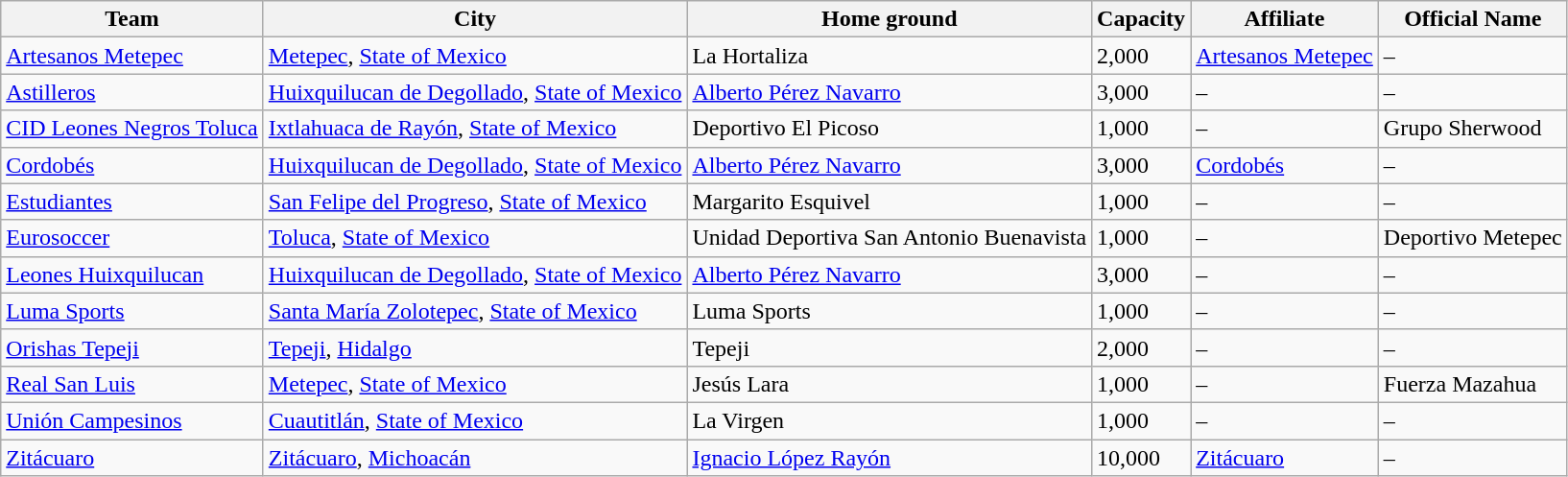<table class="wikitable sortable">
<tr>
<th>Team</th>
<th>City</th>
<th>Home ground</th>
<th>Capacity</th>
<th>Affiliate</th>
<th>Official Name</th>
</tr>
<tr>
<td><a href='#'>Artesanos Metepec</a></td>
<td><a href='#'>Metepec</a>, <a href='#'>State of Mexico</a></td>
<td>La Hortaliza</td>
<td>2,000</td>
<td><a href='#'>Artesanos Metepec</a></td>
<td>–</td>
</tr>
<tr>
<td><a href='#'>Astilleros</a></td>
<td><a href='#'>Huixquilucan de Degollado</a>, <a href='#'>State of Mexico</a></td>
<td><a href='#'>Alberto Pérez Navarro</a></td>
<td>3,000</td>
<td>–</td>
<td>–</td>
</tr>
<tr>
<td><a href='#'>CID Leones Negros Toluca</a></td>
<td><a href='#'>Ixtlahuaca de Rayón</a>, <a href='#'>State of Mexico</a></td>
<td>Deportivo El Picoso</td>
<td>1,000</td>
<td>–</td>
<td>Grupo Sherwood</td>
</tr>
<tr>
<td><a href='#'>Cordobés</a></td>
<td><a href='#'>Huixquilucan de Degollado</a>, <a href='#'>State of Mexico</a></td>
<td><a href='#'>Alberto Pérez Navarro</a></td>
<td>3,000</td>
<td><a href='#'>Cordobés</a></td>
<td>–</td>
</tr>
<tr>
<td><a href='#'>Estudiantes</a></td>
<td><a href='#'>San Felipe del Progreso</a>, <a href='#'>State of Mexico</a></td>
<td>Margarito Esquivel</td>
<td>1,000</td>
<td>–</td>
<td>–</td>
</tr>
<tr>
<td><a href='#'>Eurosoccer</a></td>
<td><a href='#'>Toluca</a>, <a href='#'>State of Mexico</a></td>
<td>Unidad Deportiva San Antonio Buenavista</td>
<td>1,000</td>
<td>–</td>
<td>Deportivo Metepec</td>
</tr>
<tr>
<td><a href='#'>Leones Huixquilucan</a></td>
<td><a href='#'>Huixquilucan de Degollado</a>, <a href='#'>State of Mexico</a></td>
<td><a href='#'>Alberto Pérez Navarro</a></td>
<td>3,000</td>
<td>–</td>
<td>–</td>
</tr>
<tr>
<td><a href='#'>Luma Sports</a></td>
<td><a href='#'>Santa María Zolotepec</a>, <a href='#'>State of Mexico</a></td>
<td>Luma Sports</td>
<td>1,000</td>
<td>–</td>
<td>–</td>
</tr>
<tr>
<td><a href='#'>Orishas Tepeji</a></td>
<td><a href='#'>Tepeji</a>, <a href='#'>Hidalgo</a></td>
<td>Tepeji</td>
<td>2,000</td>
<td>–</td>
<td>–</td>
</tr>
<tr>
<td><a href='#'>Real San Luis</a></td>
<td><a href='#'>Metepec</a>, <a href='#'>State of Mexico</a></td>
<td>Jesús Lara</td>
<td>1,000</td>
<td>–</td>
<td>Fuerza Mazahua</td>
</tr>
<tr>
<td><a href='#'>Unión Campesinos</a></td>
<td><a href='#'>Cuautitlán</a>, <a href='#'>State of Mexico</a></td>
<td>La Virgen</td>
<td>1,000</td>
<td>–</td>
<td>–</td>
</tr>
<tr>
<td><a href='#'>Zitácuaro</a></td>
<td><a href='#'>Zitácuaro</a>, <a href='#'>Michoacán</a></td>
<td><a href='#'>Ignacio López Rayón</a></td>
<td>10,000</td>
<td><a href='#'>Zitácuaro</a></td>
<td>–</td>
</tr>
</table>
